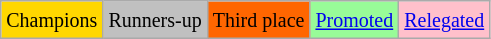<table class="wikitable">
<tr>
<td bgcolor="gold"><small>Champions</small></td>
<td bgcolor="silver"><small>Runners-up</small></td>
<td bgcolor="ff6600"><small>Third place</small></td>
<td bgcolor="palegreen"><small><a href='#'>Promoted</a></small></td>
<td bgcolor="pink"><small><a href='#'>Relegated</a></small></td>
</tr>
</table>
